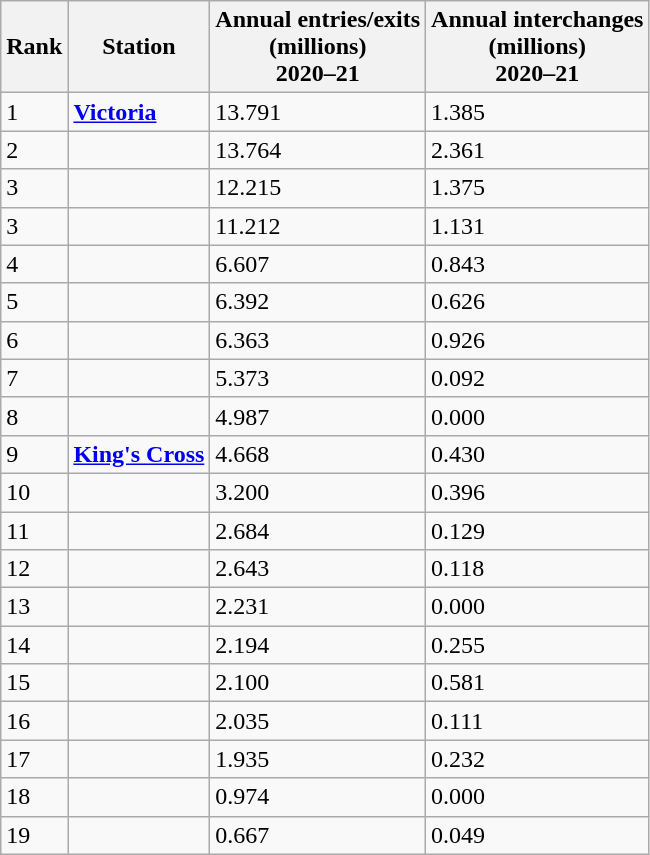<table class="wikitable sortable">
<tr>
<th>Rank</th>
<th>Station</th>
<th>Annual entries/exits<br>(millions)<br>2020–21</th>
<th>Annual interchanges <br> (millions) <br>2020–21</th>
</tr>
<tr>
<td>1</td>
<td><strong><a href='#'>Victoria</a></strong></td>
<td>13.791</td>
<td>1.385</td>
</tr>
<tr>
<td>2</td>
<td><strong></strong></td>
<td>13.764</td>
<td>2.361</td>
</tr>
<tr>
<td>3</td>
<td><strong></strong></td>
<td>12.215</td>
<td>1.375</td>
</tr>
<tr>
<td>3</td>
<td><strong></strong></td>
<td>11.212</td>
<td>1.131</td>
</tr>
<tr>
<td>4</td>
<td><strong></strong></td>
<td>6.607</td>
<td>0.843</td>
</tr>
<tr>
<td>5</td>
<td><strong></strong></td>
<td>6.392</td>
<td>0.626</td>
</tr>
<tr>
<td>6</td>
<td><strong></strong></td>
<td>6.363</td>
<td>0.926</td>
</tr>
<tr>
<td>7</td>
<td><strong></strong></td>
<td>5.373</td>
<td>0.092</td>
</tr>
<tr>
<td>8</td>
<td><strong></strong></td>
<td>4.987</td>
<td>0.000</td>
</tr>
<tr>
<td>9</td>
<td><strong><a href='#'>King's Cross</a></strong></td>
<td>4.668</td>
<td>0.430</td>
</tr>
<tr>
<td>10</td>
<td><strong></strong></td>
<td>3.200</td>
<td>0.396</td>
</tr>
<tr>
<td>11</td>
<td><strong></strong></td>
<td>2.684</td>
<td>0.129</td>
</tr>
<tr>
<td>12</td>
<td><strong></strong></td>
<td>2.643</td>
<td>0.118</td>
</tr>
<tr>
<td>13</td>
<td><strong></strong></td>
<td>2.231</td>
<td>0.000</td>
</tr>
<tr>
<td>14</td>
<td><strong></strong></td>
<td>2.194</td>
<td>0.255</td>
</tr>
<tr>
<td>15</td>
<td><strong></strong></td>
<td>2.100</td>
<td>0.581</td>
</tr>
<tr>
<td>16</td>
<td><strong></strong></td>
<td>2.035</td>
<td>0.111</td>
</tr>
<tr>
<td>17</td>
<td><strong></strong></td>
<td>1.935</td>
<td>0.232</td>
</tr>
<tr>
<td>18</td>
<td><strong></strong></td>
<td>0.974</td>
<td>0.000</td>
</tr>
<tr>
<td>19</td>
<td><strong></strong></td>
<td>0.667</td>
<td>0.049</td>
</tr>
</table>
